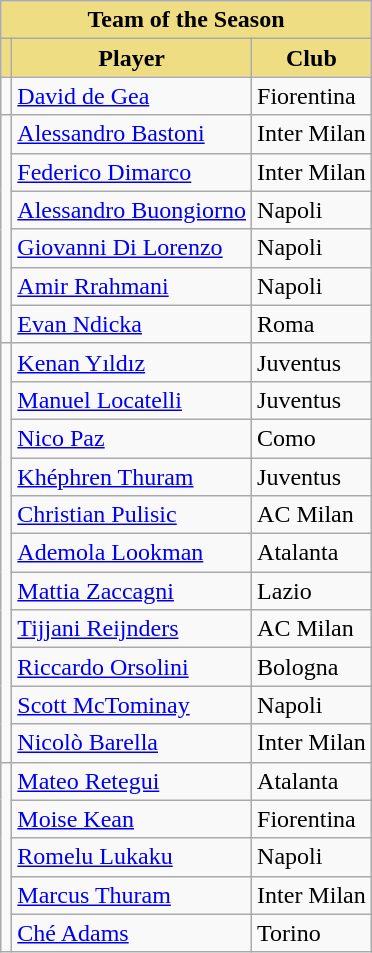<table class="wikitable" style="text-align:center">
<tr>
<th colspan="3" style="background-color: #eedd82">Team of the Season</th>
</tr>
<tr>
<th style="background-color: #eedd82"></th>
<th style="background-color: #eedd82">Player</th>
<th style="background-color: #eedd82">Club</th>
</tr>
<tr>
<td></td>
<td align=left> <a href='#'>David de Gea</a></td>
<td align=left>Fiorentina</td>
</tr>
<tr>
<td rowspan="6"></td>
<td align=left> <a href='#'>Alessandro Bastoni</a></td>
<td align=left>Inter Milan</td>
</tr>
<tr>
<td align=left> <a href='#'>Federico Dimarco</a></td>
<td align=left>Inter Milan</td>
</tr>
<tr>
<td align=left> <a href='#'>Alessandro Buongiorno</a></td>
<td align=left>Napoli</td>
</tr>
<tr>
<td align=left> <a href='#'>Giovanni Di Lorenzo</a></td>
<td align=left>Napoli</td>
</tr>
<tr>
<td align=left> <a href='#'>Amir Rrahmani</a></td>
<td align=left>Napoli</td>
</tr>
<tr>
<td align=left> <a href='#'>Evan Ndicka</a></td>
<td align=left>Roma</td>
</tr>
<tr>
<td rowspan="11"></td>
<td align=left> <a href='#'>Kenan Yıldız</a></td>
<td align=left>Juventus</td>
</tr>
<tr>
<td align=left> <a href='#'>Manuel Locatelli</a></td>
<td align=left>Juventus</td>
</tr>
<tr>
<td align=left> <a href='#'>Nico Paz</a></td>
<td align=left>Como</td>
</tr>
<tr>
<td align=left> <a href='#'>Khéphren Thuram</a></td>
<td align=left>Juventus</td>
</tr>
<tr>
<td align=left> <a href='#'>Christian Pulisic</a></td>
<td align=left>AC Milan</td>
</tr>
<tr>
<td align=left> <a href='#'>Ademola Lookman</a></td>
<td align=left>Atalanta</td>
</tr>
<tr>
<td align=left> <a href='#'>Mattia Zaccagni</a></td>
<td align=left>Lazio</td>
</tr>
<tr>
<td align=left> <a href='#'>Tijjani Reijnders</a></td>
<td align=left>AC Milan</td>
</tr>
<tr>
<td align=left> <a href='#'>Riccardo Orsolini</a></td>
<td align=left>Bologna</td>
</tr>
<tr>
<td align=left> <a href='#'>Scott McTominay</a></td>
<td align=left>Napoli</td>
</tr>
<tr>
<td align=left> <a href='#'>Nicolò Barella</a></td>
<td align=left>Inter Milan</td>
</tr>
<tr>
<td rowspan="5"></td>
<td align=left> <a href='#'>Mateo Retegui</a></td>
<td align=left>Atalanta</td>
</tr>
<tr>
<td align=left> <a href='#'>Moise Kean</a></td>
<td align=left>Fiorentina</td>
</tr>
<tr>
<td align=left> <a href='#'>Romelu Lukaku</a></td>
<td align=left>Napoli</td>
</tr>
<tr>
<td align=left> <a href='#'>Marcus Thuram</a></td>
<td align=left>Inter Milan</td>
</tr>
<tr>
<td align=left> <a href='#'>Ché Adams</a></td>
<td align=left>Torino</td>
</tr>
</table>
